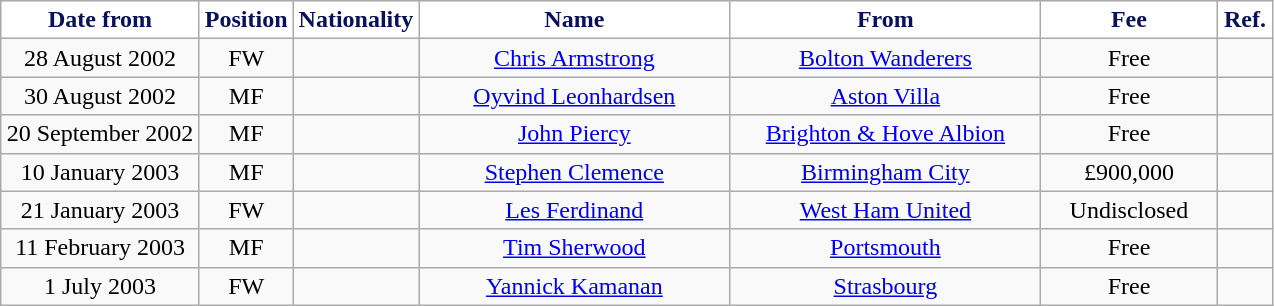<table class="wikitable" style="text-align:center">
<tr>
<th style="background:#FFFFFF; color:#081159; width:125px;">Date from</th>
<th style="background:#FFFFFF; color:#081159; width:50px;">Position</th>
<th style="background:#FFFFFF; color:#081159; width:50px;">Nationality</th>
<th style="background:#FFFFFF; color:#081159; width:200px;">Name</th>
<th style="background:#FFFFFF; color:#081159; width:200px;">From</th>
<th style="background:#FFFFFF; color:#081159; width:110px;">Fee</th>
<th style="background:#FFFFFF; color:#081159; width:30px;">Ref.</th>
</tr>
<tr>
<td>28 August 2002</td>
<td>FW</td>
<td></td>
<td><a href='#'>Chris Armstrong</a></td>
<td> <a href='#'>Bolton Wanderers</a></td>
<td>Free</td>
<td></td>
</tr>
<tr>
<td>30 August 2002</td>
<td>MF</td>
<td></td>
<td><a href='#'>Oyvind Leonhardsen</a></td>
<td> <a href='#'>Aston Villa</a></td>
<td>Free</td>
<td></td>
</tr>
<tr>
<td>20 September 2002</td>
<td>MF</td>
<td></td>
<td><a href='#'>John Piercy</a></td>
<td> <a href='#'>Brighton & Hove Albion</a></td>
<td>Free</td>
<td></td>
</tr>
<tr>
<td>10 January 2003</td>
<td>MF</td>
<td></td>
<td><a href='#'>Stephen Clemence</a></td>
<td> <a href='#'>Birmingham City</a></td>
<td>£900,000</td>
<td></td>
</tr>
<tr>
<td>21 January 2003</td>
<td>FW</td>
<td></td>
<td><a href='#'>Les Ferdinand</a></td>
<td> <a href='#'>West Ham United</a></td>
<td>Undisclosed</td>
<td></td>
</tr>
<tr>
<td>11 February 2003</td>
<td>MF</td>
<td></td>
<td><a href='#'>Tim Sherwood</a></td>
<td> <a href='#'>Portsmouth</a></td>
<td>Free</td>
<td></td>
</tr>
<tr>
<td>1 July 2003</td>
<td>FW</td>
<td></td>
<td><a href='#'>Yannick Kamanan</a></td>
<td> <a href='#'>Strasbourg</a></td>
<td>Free</td>
<td></td>
</tr>
</table>
